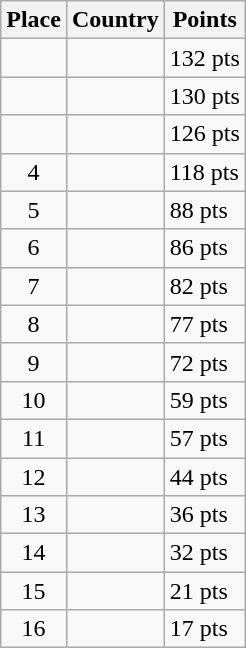<table class=wikitable>
<tr>
<th>Place</th>
<th>Country</th>
<th>Points</th>
</tr>
<tr>
<td align=center></td>
<td></td>
<td>132 pts</td>
</tr>
<tr>
<td align=center></td>
<td></td>
<td>130 pts</td>
</tr>
<tr>
<td align=center></td>
<td></td>
<td>126 pts</td>
</tr>
<tr>
<td align=center>4</td>
<td></td>
<td>118 pts</td>
</tr>
<tr>
<td align=center>5</td>
<td></td>
<td>88 pts</td>
</tr>
<tr>
<td align=center>6</td>
<td></td>
<td>86 pts</td>
</tr>
<tr>
<td align=center>7</td>
<td></td>
<td>82 pts</td>
</tr>
<tr>
<td align=center>8</td>
<td></td>
<td>77 pts</td>
</tr>
<tr>
<td align=center>9</td>
<td></td>
<td>72 pts</td>
</tr>
<tr>
<td align=center>10</td>
<td></td>
<td>59 pts</td>
</tr>
<tr>
<td align=center>11</td>
<td></td>
<td>57 pts</td>
</tr>
<tr>
<td align=center>12</td>
<td></td>
<td>44 pts</td>
</tr>
<tr>
<td align=center>13</td>
<td></td>
<td>36 pts</td>
</tr>
<tr>
<td align=center>14</td>
<td></td>
<td>32 pts</td>
</tr>
<tr>
<td align=center>15</td>
<td></td>
<td>21 pts</td>
</tr>
<tr>
<td align=center>16</td>
<td></td>
<td>17 pts</td>
</tr>
</table>
